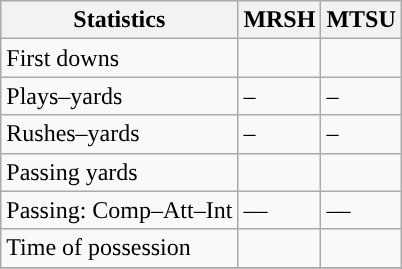<table class="wikitable" style="float: left;">
<tr>
<th>Statistics</th>
<th>MRSH</th>
<th>MTSU</th>
</tr>
<tr>
<td>First downs</td>
<td></td>
<td></td>
</tr>
<tr>
<td>Plays–yards</td>
<td>–</td>
<td>–</td>
</tr>
<tr>
<td>Rushes–yards</td>
<td>–</td>
<td>–</td>
</tr>
<tr>
<td>Passing yards</td>
<td></td>
<td></td>
</tr>
<tr>
<td>Passing: Comp–Att–Int</td>
<td>––</td>
<td>––</td>
</tr>
<tr>
<td>Time of possession</td>
<td></td>
<td></td>
</tr>
<tr>
</tr>
</table>
